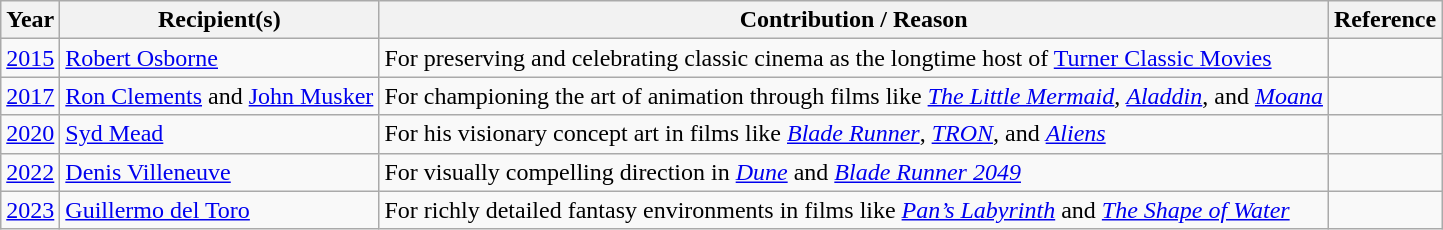<table class="wikitable sortable">
<tr>
<th>Year</th>
<th>Recipient(s)</th>
<th>Contribution / Reason</th>
<th>Reference</th>
</tr>
<tr>
<td><a href='#'>2015</a></td>
<td><a href='#'>Robert Osborne</a></td>
<td>For preserving and celebrating classic cinema as the longtime host of <a href='#'>Turner Classic Movies</a></td>
<td></td>
</tr>
<tr>
<td><a href='#'>2017</a></td>
<td><a href='#'>Ron Clements</a> and <a href='#'>John Musker</a></td>
<td>For championing the art of animation through films like <em><a href='#'>The Little Mermaid</a></em>, <em><a href='#'>Aladdin</a></em>, and <em><a href='#'>Moana</a></em></td>
<td></td>
</tr>
<tr>
<td><a href='#'>2020</a></td>
<td><a href='#'>Syd Mead</a></td>
<td>For his visionary concept art in films like <em><a href='#'>Blade Runner</a></em>, <em><a href='#'>TRON</a></em>, and <em><a href='#'>Aliens</a></em></td>
<td></td>
</tr>
<tr>
<td><a href='#'>2022</a></td>
<td><a href='#'>Denis Villeneuve</a></td>
<td>For visually compelling direction in <em><a href='#'>Dune</a></em> and <em><a href='#'>Blade Runner 2049</a></em></td>
<td></td>
</tr>
<tr>
<td><a href='#'>2023</a></td>
<td><a href='#'>Guillermo del Toro</a></td>
<td>For richly detailed fantasy environments in films like <em><a href='#'>Pan’s Labyrinth</a></em> and <em><a href='#'>The Shape of Water</a></em></td>
<td></td>
</tr>
</table>
